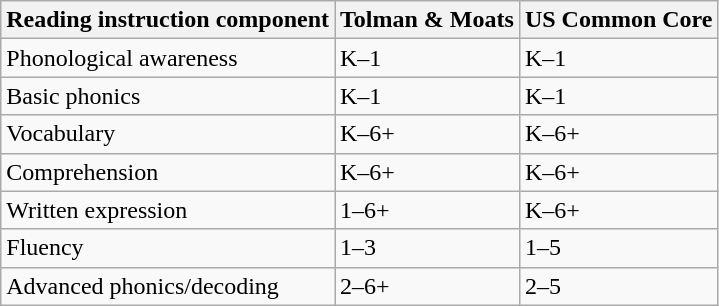<table class="wikitable sortable">
<tr>
<th class="unsortable">Reading instruction component</th>
<th class="unsortable">Tolman & Moats</th>
<th class="unsortable">US Common Core</th>
</tr>
<tr>
<td>Phonological awareness</td>
<td>K–1</td>
<td>K–1</td>
</tr>
<tr>
<td>Basic phonics</td>
<td>K–1</td>
<td>K–1</td>
</tr>
<tr>
<td>Vocabulary</td>
<td>K–6+</td>
<td>K–6+</td>
</tr>
<tr>
<td>Comprehension</td>
<td>K–6+</td>
<td>K–6+</td>
</tr>
<tr>
<td>Written expression</td>
<td>1–6+</td>
<td>K–6+</td>
</tr>
<tr>
<td>Fluency</td>
<td>1–3</td>
<td>1–5</td>
</tr>
<tr>
<td>Advanced phonics/decoding</td>
<td>2–6+</td>
<td>2–5</td>
</tr>
</table>
